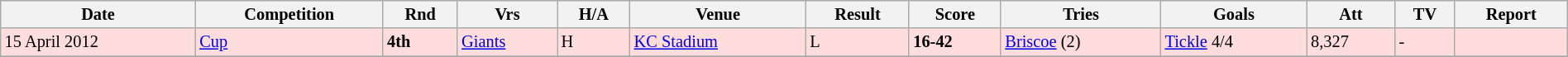<table class="wikitable" style="font-size:85%;" width="100%">
<tr>
<th>Date</th>
<th>Competition</th>
<th>Rnd</th>
<th>Vrs</th>
<th>H/A</th>
<th>Venue</th>
<th>Result</th>
<th>Score</th>
<th>Tries</th>
<th>Goals</th>
<th>Att</th>
<th>TV</th>
<th>Report</th>
</tr>
<tr style="background:#ffdddd;" width=20 | >
<td>15 April 2012</td>
<td><a href='#'>Cup</a></td>
<td><strong>4th</strong></td>
<td> <a href='#'>Giants</a></td>
<td>H</td>
<td><a href='#'>KC Stadium</a></td>
<td>L</td>
<td><strong>16-42</strong></td>
<td><a href='#'>Briscoe</a> (2)</td>
<td><a href='#'>Tickle</a> 4/4</td>
<td>8,327</td>
<td>-</td>
<td></td>
</tr>
<tr>
</tr>
</table>
